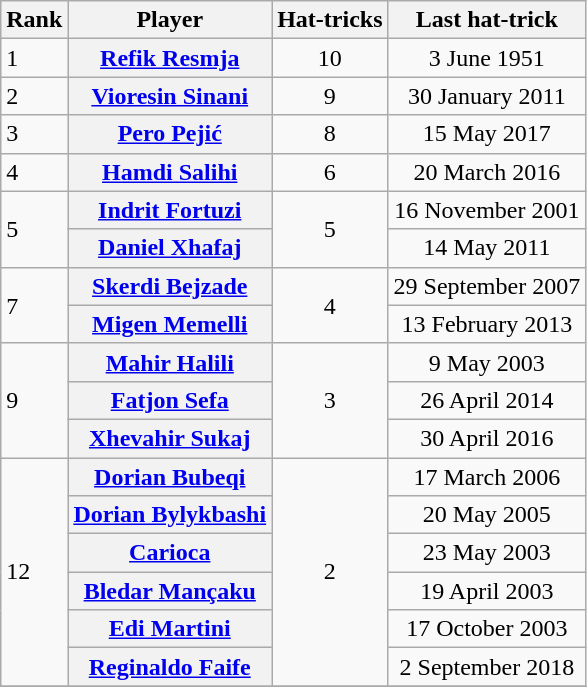<table class="wikitable plainrowheaders">
<tr>
<th scope="col">Rank</th>
<th scope="col">Player</th>
<th scope="col">Hat-tricks</th>
<th scope="col">Last hat-trick</th>
</tr>
<tr>
<td>1</td>
<th scope="row"> <a href='#'>Refik Resmja</a></th>
<td align="center">10</td>
<td align="center">3 June 1951</td>
</tr>
<tr>
<td>2</td>
<th scope="row"> <a href='#'>Vioresin Sinani</a></th>
<td align="center">9</td>
<td align="center">30 January 2011</td>
</tr>
<tr>
<td>3</td>
<th scope="row"> <a href='#'>Pero Pejić</a></th>
<td align="center">8</td>
<td align="center">15 May 2017</td>
</tr>
<tr>
<td>4</td>
<th scope="row"> <a href='#'>Hamdi Salihi</a></th>
<td align="center">6</td>
<td align="center">20 March 2016</td>
</tr>
<tr>
<td rowspan="2" style="border-top:1px solid silver">5</td>
<th style="border-top:1px solid silver" scope="row"> <a href='#'>Indrit Fortuzi</a></th>
<td rowspan="2" style="text-align:center;border-top:1px solid silver">5</td>
<td align="center">16 November 2001</td>
</tr>
<tr>
<th scope="row"> <a href='#'>Daniel Xhafaj</a></th>
<td align="center">14 May 2011</td>
</tr>
<tr>
<td rowspan="2" style="border-top:1px solid silver">7</td>
<th style="border-top:1px solid silver" scope="row"> <a href='#'>Skerdi Bejzade</a></th>
<td rowspan="2" style="text-align:center;border-top:1px solid silver">4</td>
<td align="center">29 September 2007</td>
</tr>
<tr>
<th scope="row"> <a href='#'>Migen Memelli</a></th>
<td align="center">13 February 2013</td>
</tr>
<tr>
<td rowspan="3" style="border-top:1px solid silver">9</td>
<th style="border-top:1px solid silver" scope="row"> <a href='#'>Mahir Halili</a></th>
<td rowspan="3" style="text-align:center;border-top:1px solid silver">3</td>
<td align="center">9 May 2003</td>
</tr>
<tr>
<th scope="row"> <a href='#'>Fatjon Sefa</a></th>
<td align="center">26 April 2014</td>
</tr>
<tr>
<th scope="row"> <a href='#'>Xhevahir Sukaj</a></th>
<td align="center">30 April 2016</td>
</tr>
<tr>
<td rowspan="6" style="border-top:1px solid silver">12</td>
<th style="border-top:1px solid silver" scope="row"> <a href='#'>Dorian Bubeqi</a></th>
<td rowspan="6" style="text-align:center;border-top:1px solid silver">2</td>
<td align="center">17 March 2006</td>
</tr>
<tr>
<th scope="row"> <a href='#'>Dorian Bylykbashi</a></th>
<td align="center">20 May 2005</td>
</tr>
<tr>
<th scope="row"> <a href='#'>Carioca</a></th>
<td align="center">23 May 2003</td>
</tr>
<tr>
<th scope="row"> <a href='#'>Bledar Mançaku</a></th>
<td align="center">19 April 2003</td>
</tr>
<tr>
<th scope="row"> <a href='#'>Edi Martini</a></th>
<td align="center">17 October 2003</td>
</tr>
<tr>
<th scope="row"> <a href='#'>Reginaldo Faife</a></th>
<td align="center">2 September 2018</td>
</tr>
<tr>
</tr>
</table>
